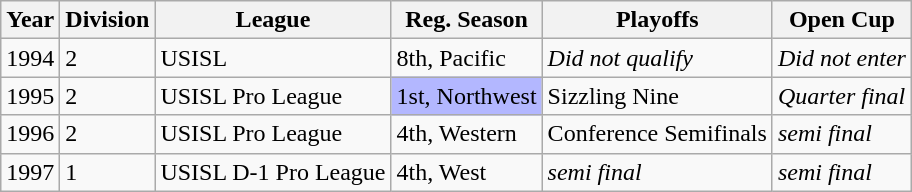<table class="wikitable">
<tr>
<th>Year</th>
<th>Division</th>
<th>League</th>
<th>Reg. Season</th>
<th>Playoffs</th>
<th>Open Cup</th>
</tr>
<tr>
<td>1994</td>
<td>2</td>
<td>USISL</td>
<td>8th, Pacific</td>
<td><em>Did not qualify</em></td>
<td><em>Did not enter</em></td>
</tr>
<tr>
<td>1995</td>
<td>2</td>
<td>USISL Pro League</td>
<td bgcolor="B3B7FF">1st, Northwest</td>
<td>Sizzling Nine</td>
<td><em>Quarter final</em></td>
</tr>
<tr>
<td>1996</td>
<td>2</td>
<td>USISL Pro League</td>
<td>4th, Western</td>
<td>Conference Semifinals</td>
<td><em>semi final</em></td>
</tr>
<tr>
<td>1997</td>
<td>1</td>
<td>USISL D-1 Pro League</td>
<td>4th, West</td>
<td><em>semi final</em></td>
<td><em>semi final</em></td>
</tr>
</table>
